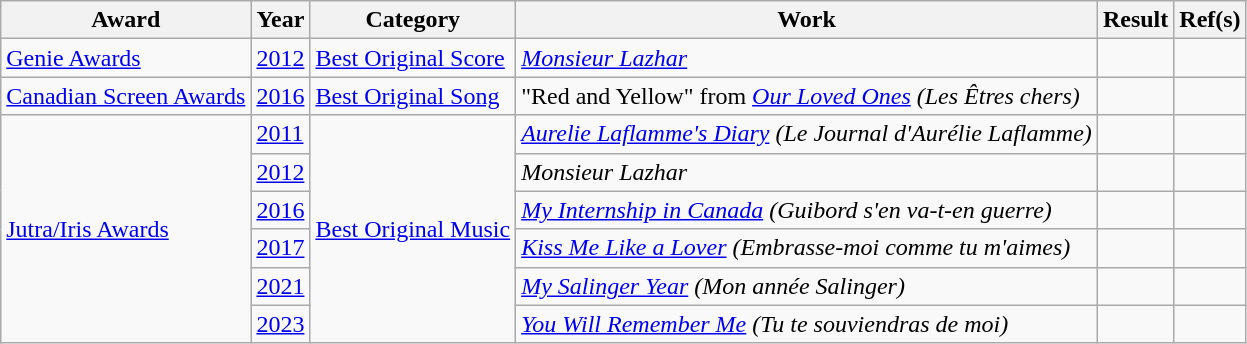<table class="wikitable plainrowheaders sortable">
<tr>
<th>Award</th>
<th>Year</th>
<th>Category</th>
<th>Work</th>
<th>Result</th>
<th>Ref(s)</th>
</tr>
<tr>
<td><a href='#'>Genie Awards</a></td>
<td><a href='#'>2012</a></td>
<td><a href='#'>Best Original Score</a></td>
<td><em><a href='#'>Monsieur Lazhar</a></em></td>
<td></td>
<td></td>
</tr>
<tr>
<td><a href='#'>Canadian Screen Awards</a></td>
<td><a href='#'>2016</a></td>
<td><a href='#'>Best Original Song</a></td>
<td>"Red and Yellow" from <em><a href='#'>Our Loved Ones</a> (Les Êtres chers)</em></td>
<td></td>
<td></td>
</tr>
<tr>
<td rowspan=6><a href='#'>Jutra/Iris Awards</a></td>
<td><a href='#'>2011</a></td>
<td rowspan=6><a href='#'>Best Original Music</a></td>
<td><em><a href='#'>Aurelie Laflamme's Diary</a> (Le Journal d'Aurélie Laflamme)</em></td>
<td></td>
<td></td>
</tr>
<tr>
<td><a href='#'>2012</a></td>
<td><em>Monsieur Lazhar</em></td>
<td></td>
<td></td>
</tr>
<tr>
<td><a href='#'>2016</a></td>
<td><em><a href='#'>My Internship in Canada</a> (Guibord s'en va-t-en guerre)</em></td>
<td></td>
<td></td>
</tr>
<tr>
<td><a href='#'>2017</a></td>
<td><em><a href='#'>Kiss Me Like a Lover</a> (Embrasse-moi comme tu m'aimes)</em></td>
<td></td>
<td></td>
</tr>
<tr>
<td><a href='#'>2021</a></td>
<td><em><a href='#'>My Salinger Year</a> (Mon année Salinger)</em></td>
<td></td>
<td></td>
</tr>
<tr>
<td><a href='#'>2023</a></td>
<td><em><a href='#'>You Will Remember Me</a> (Tu te souviendras de moi)</em></td>
<td></td>
<td></td>
</tr>
</table>
